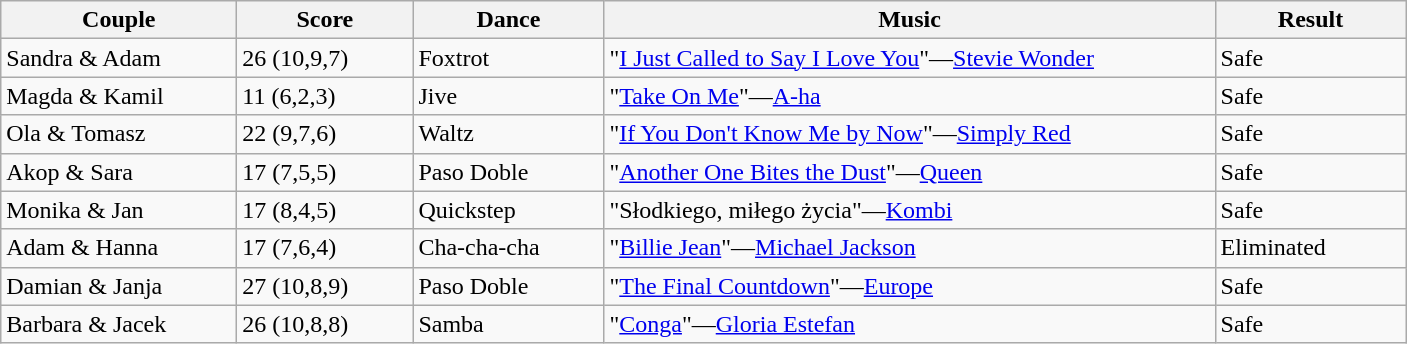<table class="wikitable">
<tr>
<th style="width:150px;">Couple</th>
<th style="width:110px;">Score</th>
<th style="width:120px;">Dance</th>
<th style="width:400px;">Music</th>
<th style="width:120px;">Result</th>
</tr>
<tr>
<td>Sandra & Adam</td>
<td>26 (10,9,7)</td>
<td>Foxtrot</td>
<td>"<a href='#'>I Just Called to Say I Love You</a>"—<a href='#'>Stevie Wonder</a></td>
<td>Safe</td>
</tr>
<tr>
<td>Magda & Kamil</td>
<td>11 (6,2,3)</td>
<td>Jive</td>
<td>"<a href='#'>Take On Me</a>"—<a href='#'>A-ha</a></td>
<td>Safe</td>
</tr>
<tr>
<td>Ola & Tomasz</td>
<td>22 (9,7,6)</td>
<td>Waltz</td>
<td>"<a href='#'>If You Don't Know Me by Now</a>"—<a href='#'>Simply Red</a></td>
<td>Safe</td>
</tr>
<tr>
<td>Akop & Sara</td>
<td>17 (7,5,5)</td>
<td>Paso Doble</td>
<td>"<a href='#'>Another One Bites the Dust</a>"—<a href='#'>Queen</a></td>
<td>Safe</td>
</tr>
<tr>
<td>Monika & Jan</td>
<td>17 (8,4,5)</td>
<td>Quickstep</td>
<td>"Słodkiego, miłego życia"—<a href='#'>Kombi</a></td>
<td>Safe</td>
</tr>
<tr>
<td>Adam & Hanna</td>
<td>17 (7,6,4)</td>
<td>Cha-cha-cha</td>
<td>"<a href='#'>Billie Jean</a>"—<a href='#'>Michael Jackson</a></td>
<td>Eliminated</td>
</tr>
<tr>
<td>Damian & Janja</td>
<td>27 (10,8,9)</td>
<td>Paso Doble</td>
<td>"<a href='#'>The Final Countdown</a>"—<a href='#'>Europe</a></td>
<td>Safe</td>
</tr>
<tr>
<td>Barbara & Jacek</td>
<td>26 (10,8,8)</td>
<td>Samba</td>
<td>"<a href='#'>Conga</a>"—<a href='#'>Gloria Estefan</a></td>
<td>Safe</td>
</tr>
</table>
